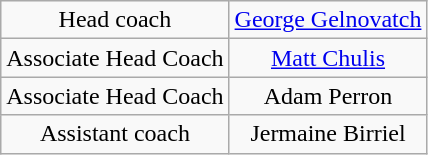<table class="wikitable" style="text-align: center;">
<tr>
<td>Head coach</td>
<td><a href='#'>George Gelnovatch</a></td>
</tr>
<tr>
<td>Associate Head Coach</td>
<td><a href='#'>Matt Chulis</a></td>
</tr>
<tr>
<td>Associate Head Coach</td>
<td>Adam Perron</td>
</tr>
<tr>
<td>Assistant coach</td>
<td>Jermaine Birriel</td>
</tr>
</table>
